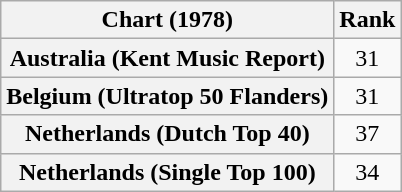<table class="wikitable sortable plainrowheaders" style="text-align:center">
<tr>
<th>Chart (1978)</th>
<th>Rank</th>
</tr>
<tr>
<th scope="row">Australia (Kent Music Report)</th>
<td>31</td>
</tr>
<tr>
<th scope="row">Belgium (Ultratop 50 Flanders)</th>
<td>31</td>
</tr>
<tr>
<th scope="row">Netherlands (Dutch Top 40)</th>
<td>37</td>
</tr>
<tr>
<th scope="row">Netherlands (Single Top 100)</th>
<td>34</td>
</tr>
</table>
